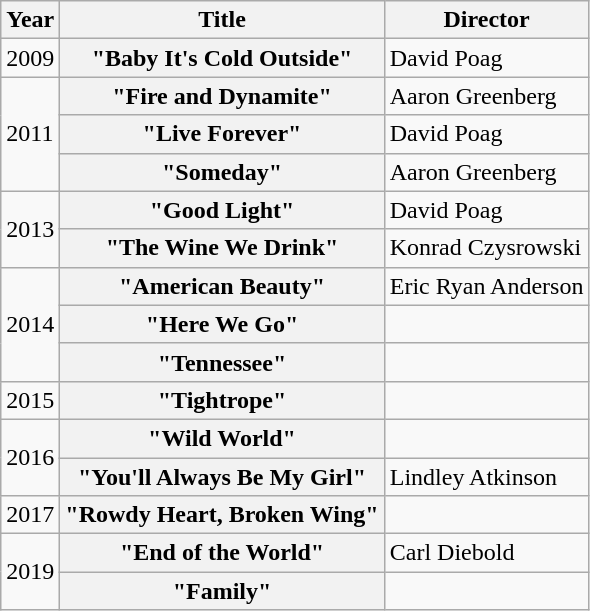<table class="wikitable plainrowheaders">
<tr>
<th>Year</th>
<th>Title</th>
<th>Director</th>
</tr>
<tr>
<td>2009</td>
<th scope="row">"Baby It's Cold Outside"</th>
<td>David Poag</td>
</tr>
<tr>
<td rowspan="3">2011</td>
<th scope="row">"Fire and Dynamite"</th>
<td>Aaron Greenberg</td>
</tr>
<tr>
<th scope="row">"Live Forever"</th>
<td>David Poag</td>
</tr>
<tr>
<th scope="row">"Someday"</th>
<td>Aaron Greenberg</td>
</tr>
<tr>
<td rowspan="2">2013</td>
<th scope="row">"Good Light"</th>
<td>David Poag</td>
</tr>
<tr>
<th scope="row">"The Wine We Drink"</th>
<td>Konrad Czysrowski</td>
</tr>
<tr>
<td rowspan="3">2014</td>
<th scope="row">"American Beauty"</th>
<td>Eric Ryan Anderson</td>
</tr>
<tr>
<th scope="row">"Here We Go"</th>
<td></td>
</tr>
<tr>
<th scope="row">"Tennessee"</th>
<td></td>
</tr>
<tr>
<td>2015</td>
<th scope="row">"Tightrope"</th>
<td></td>
</tr>
<tr>
<td rowspan="2">2016</td>
<th scope="row">"Wild World"</th>
<td></td>
</tr>
<tr>
<th scope="row">"You'll Always Be My Girl"</th>
<td>Lindley Atkinson</td>
</tr>
<tr>
<td>2017</td>
<th scope="row">"Rowdy Heart, Broken Wing"</th>
<td></td>
</tr>
<tr>
<td rowspan="2">2019</td>
<th scope="row">"End of the World"</th>
<td>Carl Diebold</td>
</tr>
<tr>
<th scope="row">"Family"</th>
<td></td>
</tr>
</table>
